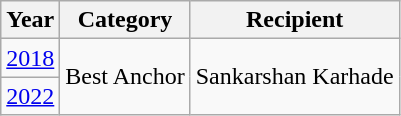<table class="wikitable">
<tr>
<th>Year</th>
<th>Category</th>
<th>Recipient</th>
</tr>
<tr>
<td><a href='#'>2018</a></td>
<td rowspan="2">Best Anchor</td>
<td rowspan="2">Sankarshan Karhade</td>
</tr>
<tr>
<td><a href='#'>2022</a></td>
</tr>
</table>
